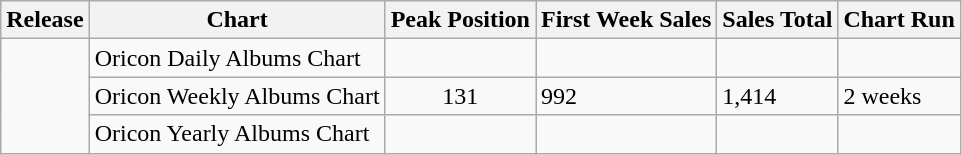<table class="wikitable">
<tr>
<th>Release</th>
<th>Chart</th>
<th>Peak Position</th>
<th>First Week Sales</th>
<th>Sales Total</th>
<th>Chart Run</th>
</tr>
<tr>
<td rowspan="3"></td>
<td>Oricon Daily Albums Chart</td>
<td align="center"></td>
<td></td>
<td></td>
<td></td>
</tr>
<tr>
<td>Oricon Weekly Albums Chart</td>
<td align="center">131</td>
<td>992</td>
<td>1,414</td>
<td>2 weeks</td>
</tr>
<tr>
<td>Oricon Yearly Albums Chart</td>
<td align="center"></td>
<td></td>
<td></td>
<td></td>
</tr>
</table>
